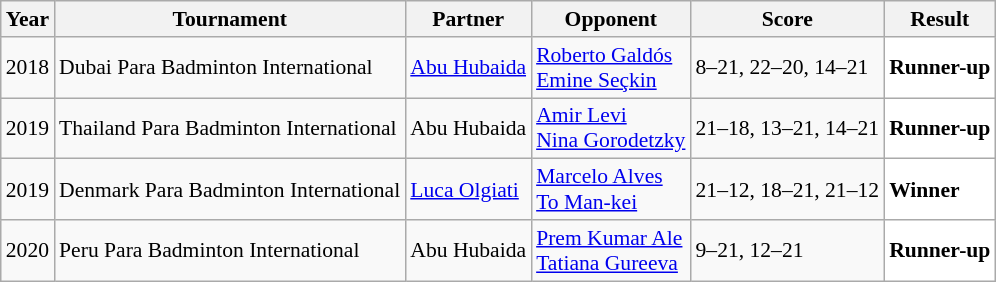<table class="sortable wikitable" style="font-size: 90%;">
<tr>
<th>Year</th>
<th>Tournament</th>
<th>Partner</th>
<th>Opponent</th>
<th>Score</th>
<th>Result</th>
</tr>
<tr>
<td align="center">2018</td>
<td align="left">Dubai Para Badminton International</td>
<td> <a href='#'>Abu Hubaida</a></td>
<td align="left"> <a href='#'>Roberto Galdós</a><br> <a href='#'>Emine Seçkin</a></td>
<td align="left">8–21, 22–20, 14–21</td>
<td style="text-align:left; background:white"> <strong>Runner-up</strong></td>
</tr>
<tr>
<td align="center">2019</td>
<td align="left">Thailand Para Badminton International</td>
<td> Abu Hubaida</td>
<td align="left"> <a href='#'>Amir Levi</a><br> <a href='#'>Nina Gorodetzky</a></td>
<td align="left">21–18, 13–21, 14–21</td>
<td style="text-align:left; background:white"> <strong>Runner-up</strong></td>
</tr>
<tr>
<td align="center">2019</td>
<td align="left">Denmark Para Badminton International</td>
<td> <a href='#'>Luca Olgiati</a></td>
<td align="left"> <a href='#'>Marcelo Alves</a><br> <a href='#'>To Man-kei</a></td>
<td align="left">21–12, 18–21, 21–12</td>
<td style="text-align:left; background:white"> <strong>Winner</strong></td>
</tr>
<tr>
<td align="center">2020</td>
<td align="left">Peru Para Badminton International</td>
<td> Abu Hubaida</td>
<td align="left"> <a href='#'>Prem Kumar Ale</a><br> <a href='#'>Tatiana Gureeva</a></td>
<td align="left">9–21, 12–21</td>
<td style="text-align:left; background:white"> <strong>Runner-up</strong></td>
</tr>
</table>
